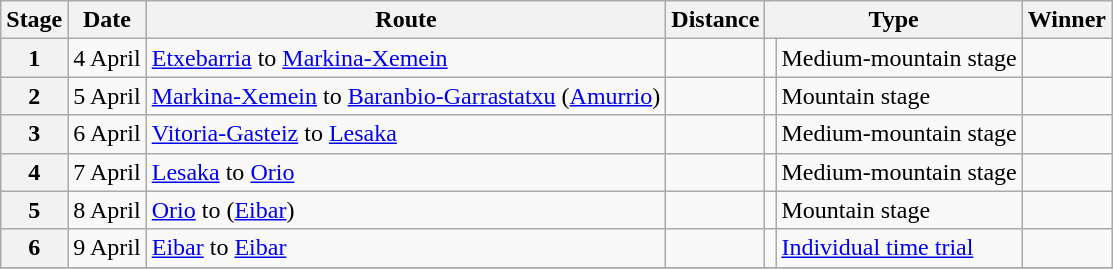<table class="wikitable">
<tr>
<th scope=col>Stage</th>
<th scope=col>Date</th>
<th scope=col>Route</th>
<th scope=col>Distance</th>
<th scope=col colspan="2">Type</th>
<th scope=col>Winner</th>
</tr>
<tr>
<th scope="row">1</th>
<td align=right>4 April</td>
<td><a href='#'>Etxebarria</a> to <a href='#'>Markina-Xemein</a></td>
<td style="text-align:center;"></td>
<td></td>
<td>Medium-mountain stage</td>
<td></td>
</tr>
<tr>
<th scope="row">2</th>
<td align=right>5 April</td>
<td><a href='#'>Markina-Xemein</a> to <a href='#'>Baranbio-Garrastatxu</a> (<a href='#'>Amurrio</a>)</td>
<td style="text-align:center;"></td>
<td></td>
<td>Mountain stage</td>
<td></td>
</tr>
<tr>
<th scope="row">3</th>
<td align=right>6 April</td>
<td><a href='#'>Vitoria-Gasteiz</a> to <a href='#'>Lesaka</a></td>
<td style="text-align:center;"></td>
<td></td>
<td>Medium-mountain stage</td>
<td></td>
</tr>
<tr>
<th scope="row">4</th>
<td align=right>7 April</td>
<td><a href='#'>Lesaka</a> to <a href='#'>Orio</a></td>
<td style="text-align:center;"></td>
<td></td>
<td>Medium-mountain stage</td>
<td></td>
</tr>
<tr>
<th scope="row">5</th>
<td align=right>8 April</td>
<td><a href='#'>Orio</a> to  (<a href='#'>Eibar</a>)</td>
<td style="text-align:center;"></td>
<td></td>
<td>Mountain stage</td>
<td></td>
</tr>
<tr>
<th scope="row">6</th>
<td align=right>9 April</td>
<td><a href='#'>Eibar</a> to <a href='#'>Eibar</a></td>
<td style="text-align:center;"></td>
<td></td>
<td><a href='#'>Individual time trial</a></td>
<td></td>
</tr>
<tr>
</tr>
</table>
